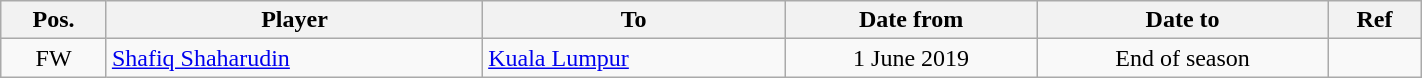<table class="wikitable" style="text-align:center;width:75%;">
<tr>
<th>Pos.</th>
<th>Player</th>
<th>To</th>
<th>Date from</th>
<th>Date to</th>
<th>Ref</th>
</tr>
<tr>
<td>FW</td>
<td align=left> <a href='#'>Shafiq Shaharudin</a></td>
<td align=left> <a href='#'>Kuala Lumpur</a></td>
<td>1 June 2019</td>
<td>End of season</td>
<td></td>
</tr>
</table>
